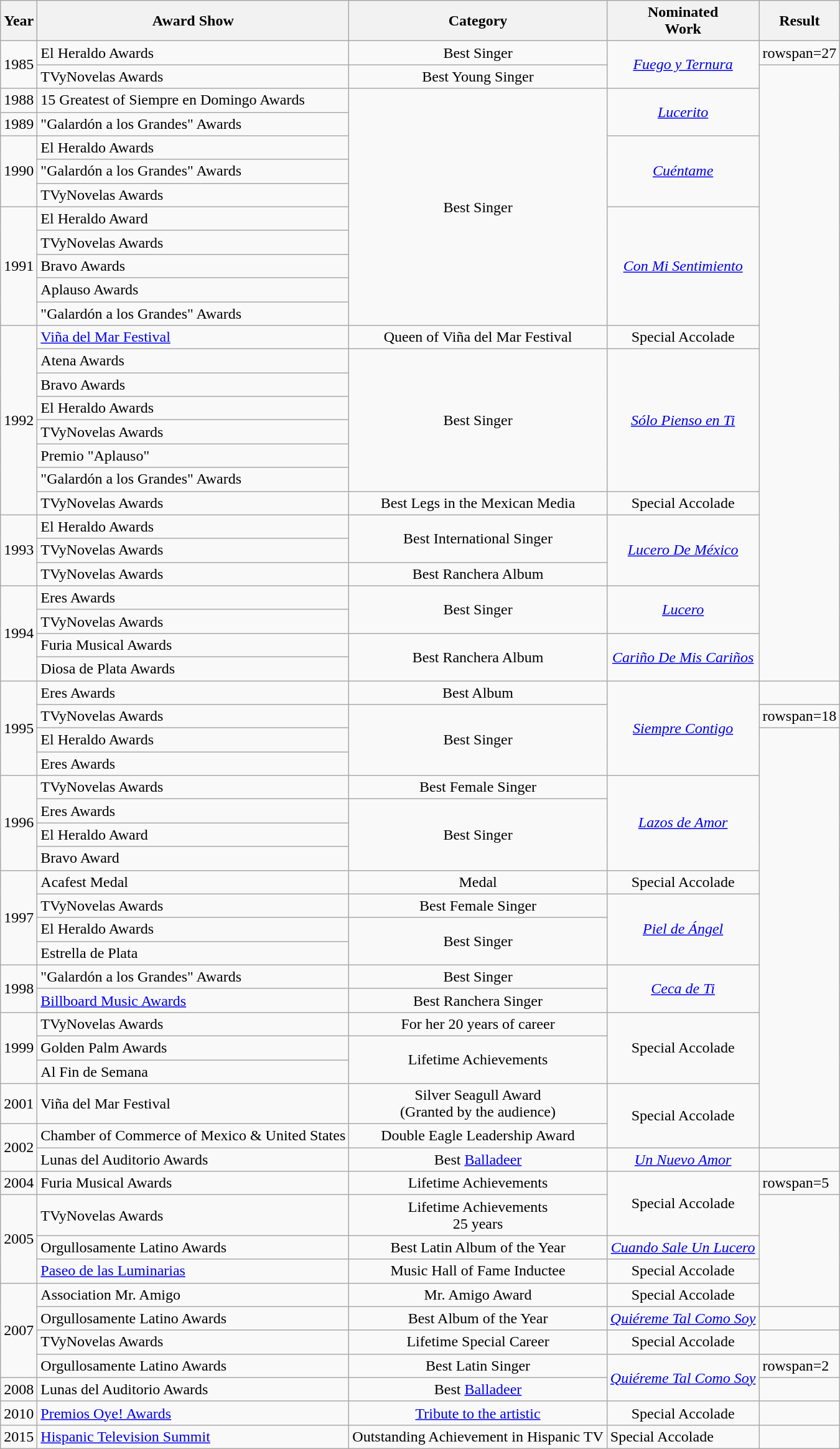<table class="wikitable">
<tr>
<th>Year</th>
<th>Award Show</th>
<th style="text-align:center;">Category</th>
<th>Nominated<br>Work</th>
<th>Result</th>
</tr>
<tr>
<td rowspan="2">1985</td>
<td>El Heraldo Awards</td>
<td style="text-align:center;">Best Singer</td>
<td style="text-align:center;" rowspan="2"><em><a href='#'>Fuego y Ternura</a></em></td>
<td>rowspan=27 </td>
</tr>
<tr>
<td>TVyNovelas Awards</td>
<td style="text-align:center;">Best Young Singer</td>
</tr>
<tr>
<td>1988</td>
<td>15 Greatest of Siempre en Domingo Awards</td>
<td style="text-align:center;" rowspan="10">Best Singer</td>
<td style="text-align:center;" rowspan="2"><em><a href='#'>Lucerito</a></em></td>
</tr>
<tr>
<td>1989</td>
<td>"Galardón a los Grandes" Awards</td>
</tr>
<tr>
<td rowspan="3">1990</td>
<td>El Heraldo Awards</td>
<td style="text-align:center;" rowspan="3"><em><a href='#'>Cuéntame</a></em></td>
</tr>
<tr>
<td>"Galardón a los Grandes" Awards</td>
</tr>
<tr>
<td>TVyNovelas Awards</td>
</tr>
<tr>
<td rowspan="5">1991</td>
<td>El Heraldo Award</td>
<td style="text-align:center;" rowspan="5"><em><a href='#'>Con Mi Sentimiento</a></em></td>
</tr>
<tr>
<td>TVyNovelas Awards</td>
</tr>
<tr>
<td>Bravo Awards</td>
</tr>
<tr>
<td>Aplauso Awards</td>
</tr>
<tr>
<td>"Galardón a los Grandes" Awards</td>
</tr>
<tr>
<td rowspan="8">1992</td>
<td><a href='#'>Viña del Mar Festival</a></td>
<td style="text-align:center;">Queen of Viña del Mar Festival</td>
<td style="text-align:center;">Special Accolade</td>
</tr>
<tr>
<td>Atena Awards</td>
<td style="text-align:center;" rowspan="6">Best Singer</td>
<td style="text-align:center;" rowspan="6"><em><a href='#'>Sólo Pienso en Ti</a></em></td>
</tr>
<tr>
<td>Bravo Awards</td>
</tr>
<tr>
<td>El Heraldo Awards</td>
</tr>
<tr>
<td>TVyNovelas Awards</td>
</tr>
<tr>
<td>Premio "Aplauso"</td>
</tr>
<tr>
<td>"Galardón a los Grandes" Awards</td>
</tr>
<tr>
<td>TVyNovelas Awards</td>
<td style="text-align:center;">Best Legs in the Mexican Media</td>
<td style="text-align:center;">Special Accolade</td>
</tr>
<tr>
<td rowspan="3">1993</td>
<td>El Heraldo Awards</td>
<td style="text-align:center;" rowspan="2">Best International Singer</td>
<td style="text-align:center;" rowspan="3"><em><a href='#'>Lucero De México</a></em></td>
</tr>
<tr>
<td>TVyNovelas Awards</td>
</tr>
<tr>
<td>TVyNovelas Awards</td>
<td style="text-align:center;">Best Ranchera Album</td>
</tr>
<tr>
<td rowspan="4">1994</td>
<td>Eres Awards</td>
<td style="text-align:center;" rowspan="2">Best Singer</td>
<td style="text-align:center;" rowspan="2"><em><a href='#'>Lucero</a></em></td>
</tr>
<tr>
<td>TVyNovelas Awards</td>
</tr>
<tr>
<td>Furia Musical Awards</td>
<td style="text-align:center;" rowspan="2">Best Ranchera Album</td>
<td style="text-align:center;" rowspan="2"><em><a href='#'>Cariño De Mis Cariños</a></em></td>
</tr>
<tr>
<td>Diosa de Plata Awards</td>
</tr>
<tr>
<td rowspan="4">1995</td>
<td>Eres Awards</td>
<td style="text-align:center;">Best Album</td>
<td style="text-align:center;" rowspan="4"><em><a href='#'>Siempre Contigo</a></em></td>
<td></td>
</tr>
<tr>
<td>TVyNovelas Awards</td>
<td style="text-align:center;" rowspan="3">Best Singer</td>
<td>rowspan=18 </td>
</tr>
<tr>
<td>El Heraldo Awards</td>
</tr>
<tr>
<td>Eres Awards</td>
</tr>
<tr>
<td rowspan="4">1996</td>
<td>TVyNovelas Awards</td>
<td style="text-align:center;">Best Female Singer</td>
<td style="text-align:center;" rowspan="4"><em><a href='#'>Lazos de Amor</a></em></td>
</tr>
<tr>
<td>Eres Awards</td>
<td style="text-align:center;" rowspan="3">Best Singer</td>
</tr>
<tr>
<td>El Heraldo Award</td>
</tr>
<tr>
<td>Bravo Award</td>
</tr>
<tr>
<td rowspan="4">1997</td>
<td>Acafest Medal</td>
<td style="text-align:center;">Medal</td>
<td style="text-align:center;">Special Accolade</td>
</tr>
<tr>
<td>TVyNovelas Awards</td>
<td style="text-align:center;">Best Female Singer</td>
<td style="text-align:center;" rowspan="3"><em><a href='#'>Piel de Ángel</a></em></td>
</tr>
<tr>
<td>El Heraldo Awards</td>
<td style="text-align:center;" rowspan="2">Best Singer</td>
</tr>
<tr>
<td>Estrella de Plata</td>
</tr>
<tr>
<td rowspan="2">1998</td>
<td>"Galardón a los Grandes" Awards</td>
<td style="text-align:center;">Best Singer</td>
<td style="text-align:center;" rowspan="2"><em><a href='#'>Ceca de Ti</a></em></td>
</tr>
<tr>
<td><a href='#'>Billboard Music Awards</a></td>
<td style="text-align:center;">Best Ranchera Singer</td>
</tr>
<tr>
<td rowspan="3">1999</td>
<td>TVyNovelas Awards</td>
<td style="text-align:center;">For her 20 years of career</td>
<td style="text-align:center;" rowspan="3">Special Accolade</td>
</tr>
<tr>
<td>Golden Palm Awards</td>
<td style="text-align:center;" rowspan="2">Lifetime Achievements</td>
</tr>
<tr>
<td>Al Fin de Semana</td>
</tr>
<tr>
<td>2001</td>
<td>Viña del Mar Festival</td>
<td style="text-align:center;">Silver Seagull Award<br>(Granted by the audience)<br></td>
<td style="text-align:center;" rowspan="2">Special Accolade</td>
</tr>
<tr>
<td rowspan="2">2002</td>
<td>Chamber of Commerce of Mexico & United States</td>
<td style="text-align:center;">Double Eagle Leadership Award</td>
</tr>
<tr>
<td>Lunas del Auditorio Awards</td>
<td style="text-align:center;">Best <a href='#'>Balladeer</a></td>
<td style="text-align:center;"><em><a href='#'>Un Nuevo Amor</a></em></td>
<td></td>
</tr>
<tr>
<td>2004</td>
<td>Furia Musical Awards</td>
<td style="text-align:center;">Lifetime Achievements</td>
<td style="text-align:center;" rowspan="2">Special Accolade</td>
<td>rowspan=5 </td>
</tr>
<tr>
<td rowspan="3">2005</td>
<td>TVyNovelas Awards</td>
<td style="text-align:center;">Lifetime Achievements<br>25 years</td>
</tr>
<tr>
<td>Orgullosamente Latino Awards</td>
<td style="text-align:center;">Best Latin Album of the Year</td>
<td style="text-align:center;"><em><a href='#'>Cuando Sale Un Lucero</a></em></td>
</tr>
<tr>
<td><a href='#'>Paseo de las Luminarias</a></td>
<td style="text-align:center;">Music Hall of Fame Inductee</td>
<td style="text-align:center;">Special Accolade</td>
</tr>
<tr>
<td rowspan="4">2007</td>
<td>Association Mr. Amigo</td>
<td style="text-align:center;">Mr. Amigo Award</td>
<td style="text-align:center;">Special Accolade</td>
</tr>
<tr>
<td>Orgullosamente Latino Awards</td>
<td style="text-align:center;">Best Album of the Year</td>
<td style="text-align:center;"><em><a href='#'>Quiéreme Tal Como Soy</a></em></td>
<td></td>
</tr>
<tr>
<td>TVyNovelas Awards</td>
<td style="text-align:center;">Lifetime Special Career</td>
<td style="text-align:center;">Special Accolade</td>
<td></td>
</tr>
<tr>
<td>Orgullosamente Latino Awards</td>
<td style="text-align:center;">Best Latin Singer</td>
<td style="text-align:center;" rowspan="2"><em><a href='#'>Quiéreme Tal Como Soy</a></em></td>
<td>rowspan=2 </td>
</tr>
<tr>
<td>2008</td>
<td>Lunas del Auditorio Awards</td>
<td style="text-align:center;">Best <a href='#'>Balladeer</a></td>
</tr>
<tr>
<td>2010</td>
<td><a href='#'>Premios Oye! Awards</a></td>
<td style="text-align:center;"><a href='#'>Tribute to the artistic</a></td>
<td style="text-align:center;">Special Accolade</td>
<td></td>
</tr>
<tr>
<td>2015</td>
<td><a href='#'>Hispanic Television Summit</a></td>
<td>Outstanding Achievement in Hispanic TV</td>
<td Special Accolade>Special Accolade</td>
<td></td>
</tr>
</table>
